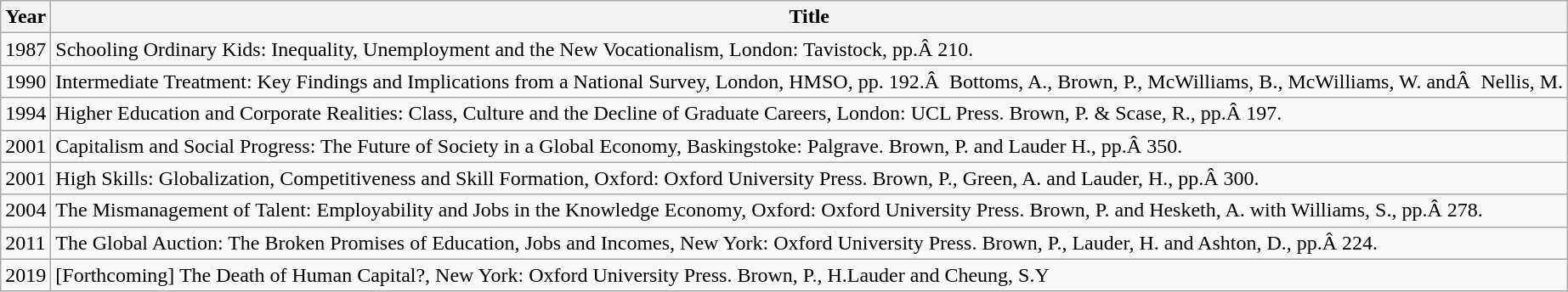<table class="wikitable">
<tr>
<th>Year</th>
<th>Title</th>
</tr>
<tr>
<td>1987</td>
<td>Schooling Ordinary Kids: Inequality, Unemployment and the New Vocationalism, London: Tavistock, pp.Â 210.</td>
</tr>
<tr>
<td>1990</td>
<td>Intermediate Treatment: Key Findings and Implications from a National Survey, London, HMSO, pp. 192.Â  Bottoms, A., Brown, P., McWilliams, B., McWilliams, W. andÂ  Nellis, M.</td>
</tr>
<tr>
<td>1994</td>
<td>Higher Education and Corporate Realities: Class, Culture and the Decline of Graduate Careers, London: UCL Press. Brown, P. & Scase, R., pp.Â 197.</td>
</tr>
<tr>
<td>2001</td>
<td>Capitalism and Social Progress: The Future of Society in a Global Economy, Baskingstoke: Palgrave. Brown, P. and Lauder H., pp.Â 350.</td>
</tr>
<tr>
<td>2001</td>
<td>High Skills: Globalization, Competitiveness and Skill Formation, Oxford: Oxford University Press. Brown, P., Green, A. and Lauder, H., pp.Â 300.</td>
</tr>
<tr>
<td>2004</td>
<td>The Mismanagement of Talent: Employability and Jobs in the Knowledge Economy, Oxford: Oxford University Press. Brown, P. and Hesketh, A. with Williams, S., pp.Â 278.</td>
</tr>
<tr>
<td>2011</td>
<td>The Global Auction: The Broken Promises of Education, Jobs and Incomes, New York: Oxford University Press. Brown, P., Lauder, H. and Ashton, D., pp.Â 224.</td>
</tr>
<tr>
<td>2019</td>
<td>[Forthcoming] The Death of Human Capital?, New York: Oxford University Press. Brown, P., H.Lauder and Cheung, S.Y</td>
</tr>
</table>
